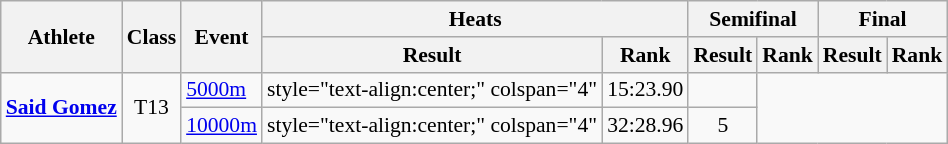<table class=wikitable style="font-size:90%">
<tr>
<th rowspan="2">Athlete</th>
<th rowspan="2">Class</th>
<th rowspan="2">Event</th>
<th colspan="2">Heats</th>
<th colspan="2">Semifinal</th>
<th colspan="2">Final</th>
</tr>
<tr>
<th>Result</th>
<th>Rank</th>
<th>Result</th>
<th>Rank</th>
<th>Result</th>
<th>Rank</th>
</tr>
<tr>
<td rowspan="2"><strong><a href='#'>Said Gomez</a></strong></td>
<td rowspan="2" style="text-align:center;">T13</td>
<td><a href='#'>5000m</a></td>
<td>style="text-align:center;" colspan="4" </td>
<td style="text-align:center;">15:23.90</td>
<td style="text-align:center;"></td>
</tr>
<tr>
<td><a href='#'>10000m</a></td>
<td>style="text-align:center;" colspan="4" </td>
<td style="text-align:center;">32:28.96</td>
<td style="text-align:center;">5</td>
</tr>
</table>
